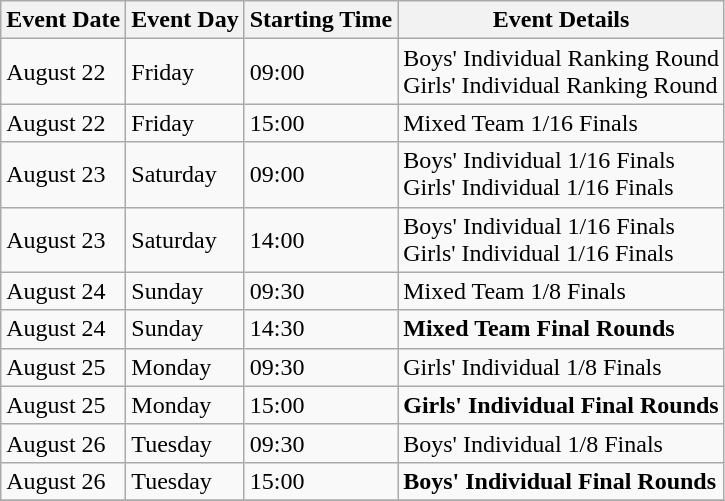<table class="wikitable">
<tr>
<th>Event Date</th>
<th>Event Day</th>
<th>Starting Time</th>
<th>Event Details</th>
</tr>
<tr>
<td>August 22</td>
<td>Friday</td>
<td>09:00</td>
<td>Boys' Individual Ranking Round<br>Girls' Individual Ranking Round</td>
</tr>
<tr>
<td>August 22</td>
<td>Friday</td>
<td>15:00</td>
<td>Mixed Team 1/16 Finals</td>
</tr>
<tr>
<td>August 23</td>
<td>Saturday</td>
<td>09:00</td>
<td>Boys' Individual 1/16 Finals<br>Girls' Individual 1/16 Finals</td>
</tr>
<tr>
<td>August 23</td>
<td>Saturday</td>
<td>14:00</td>
<td>Boys' Individual 1/16 Finals<br>Girls' Individual 1/16 Finals</td>
</tr>
<tr>
<td>August 24</td>
<td>Sunday</td>
<td>09:30</td>
<td>Mixed Team 1/8 Finals</td>
</tr>
<tr>
<td>August 24</td>
<td>Sunday</td>
<td>14:30</td>
<td><strong>Mixed Team Final Rounds</strong></td>
</tr>
<tr>
<td>August 25</td>
<td>Monday</td>
<td>09:30</td>
<td>Girls' Individual 1/8 Finals</td>
</tr>
<tr>
<td>August 25</td>
<td>Monday</td>
<td>15:00</td>
<td><strong>Girls' Individual Final Rounds</strong></td>
</tr>
<tr>
<td>August 26</td>
<td>Tuesday</td>
<td>09:30</td>
<td>Boys' Individual 1/8 Finals</td>
</tr>
<tr>
<td>August 26</td>
<td>Tuesday</td>
<td>15:00</td>
<td><strong>Boys' Individual Final Rounds</strong></td>
</tr>
<tr>
</tr>
</table>
